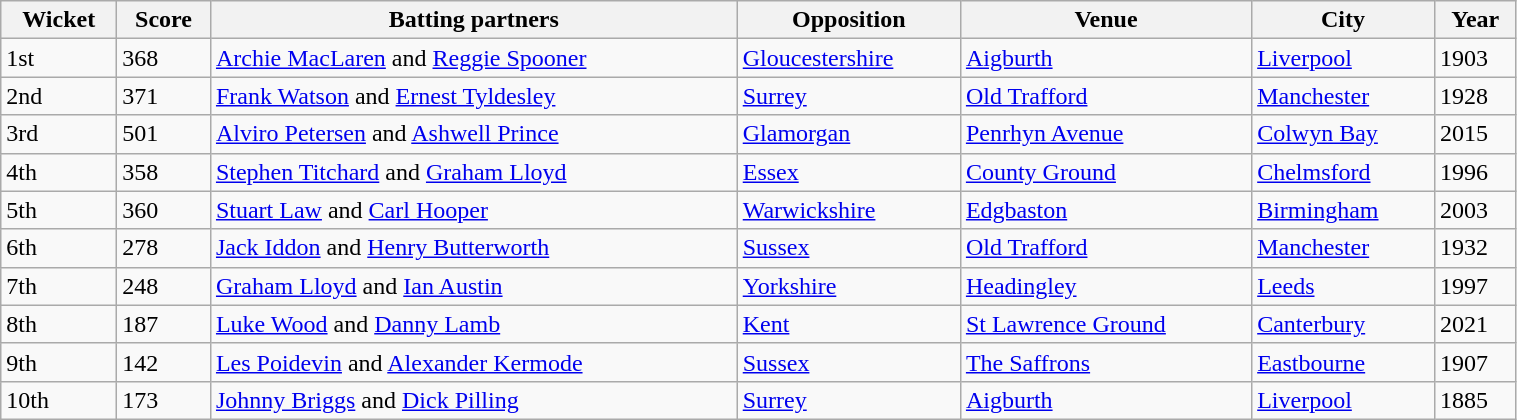<table class="wikitable" width=80%>
<tr>
<th>Wicket</th>
<th>Score</th>
<th>Batting partners</th>
<th>Opposition</th>
<th>Venue</th>
<th>City</th>
<th>Year</th>
</tr>
<tr>
<td>1st</td>
<td>368</td>
<td><a href='#'>Archie MacLaren</a> and <a href='#'>Reggie Spooner</a></td>
<td><a href='#'>Gloucestershire</a></td>
<td><a href='#'>Aigburth</a></td>
<td><a href='#'>Liverpool</a></td>
<td>1903</td>
</tr>
<tr>
<td>2nd</td>
<td>371</td>
<td><a href='#'>Frank Watson</a> and <a href='#'>Ernest Tyldesley</a></td>
<td><a href='#'>Surrey</a></td>
<td><a href='#'>Old Trafford</a></td>
<td><a href='#'>Manchester</a></td>
<td>1928</td>
</tr>
<tr>
<td>3rd</td>
<td>501</td>
<td><a href='#'>Alviro Petersen</a> and <a href='#'>Ashwell Prince</a></td>
<td><a href='#'>Glamorgan</a></td>
<td><a href='#'>Penrhyn Avenue</a></td>
<td><a href='#'>Colwyn Bay</a></td>
<td>2015</td>
</tr>
<tr>
<td>4th</td>
<td>358</td>
<td><a href='#'>Stephen Titchard</a> and <a href='#'>Graham Lloyd</a></td>
<td><a href='#'>Essex</a></td>
<td><a href='#'>County Ground</a></td>
<td><a href='#'>Chelmsford</a></td>
<td>1996</td>
</tr>
<tr>
<td>5th</td>
<td>360</td>
<td><a href='#'>Stuart Law</a> and <a href='#'>Carl Hooper</a></td>
<td><a href='#'>Warwickshire</a></td>
<td><a href='#'>Edgbaston</a></td>
<td><a href='#'>Birmingham</a></td>
<td>2003</td>
</tr>
<tr>
<td>6th</td>
<td>278</td>
<td><a href='#'>Jack Iddon</a> and <a href='#'>Henry Butterworth</a></td>
<td><a href='#'>Sussex</a></td>
<td><a href='#'>Old Trafford</a></td>
<td><a href='#'>Manchester</a></td>
<td>1932</td>
</tr>
<tr>
<td>7th</td>
<td>248</td>
<td><a href='#'>Graham Lloyd</a> and <a href='#'>Ian Austin</a></td>
<td><a href='#'>Yorkshire</a></td>
<td><a href='#'>Headingley</a></td>
<td><a href='#'>Leeds</a></td>
<td>1997</td>
</tr>
<tr>
<td>8th</td>
<td>187</td>
<td><a href='#'>Luke Wood</a> and <a href='#'>Danny Lamb</a></td>
<td><a href='#'>Kent</a></td>
<td><a href='#'>St Lawrence Ground</a></td>
<td><a href='#'>Canterbury</a></td>
<td>2021</td>
</tr>
<tr>
<td>9th</td>
<td>142</td>
<td><a href='#'>Les Poidevin</a> and <a href='#'>Alexander Kermode</a></td>
<td><a href='#'>Sussex</a></td>
<td><a href='#'>The Saffrons</a></td>
<td><a href='#'>Eastbourne</a></td>
<td>1907</td>
</tr>
<tr>
<td>10th</td>
<td>173</td>
<td><a href='#'>Johnny Briggs</a> and <a href='#'>Dick Pilling</a></td>
<td><a href='#'>Surrey</a></td>
<td><a href='#'>Aigburth</a></td>
<td><a href='#'>Liverpool</a></td>
<td>1885</td>
</tr>
</table>
